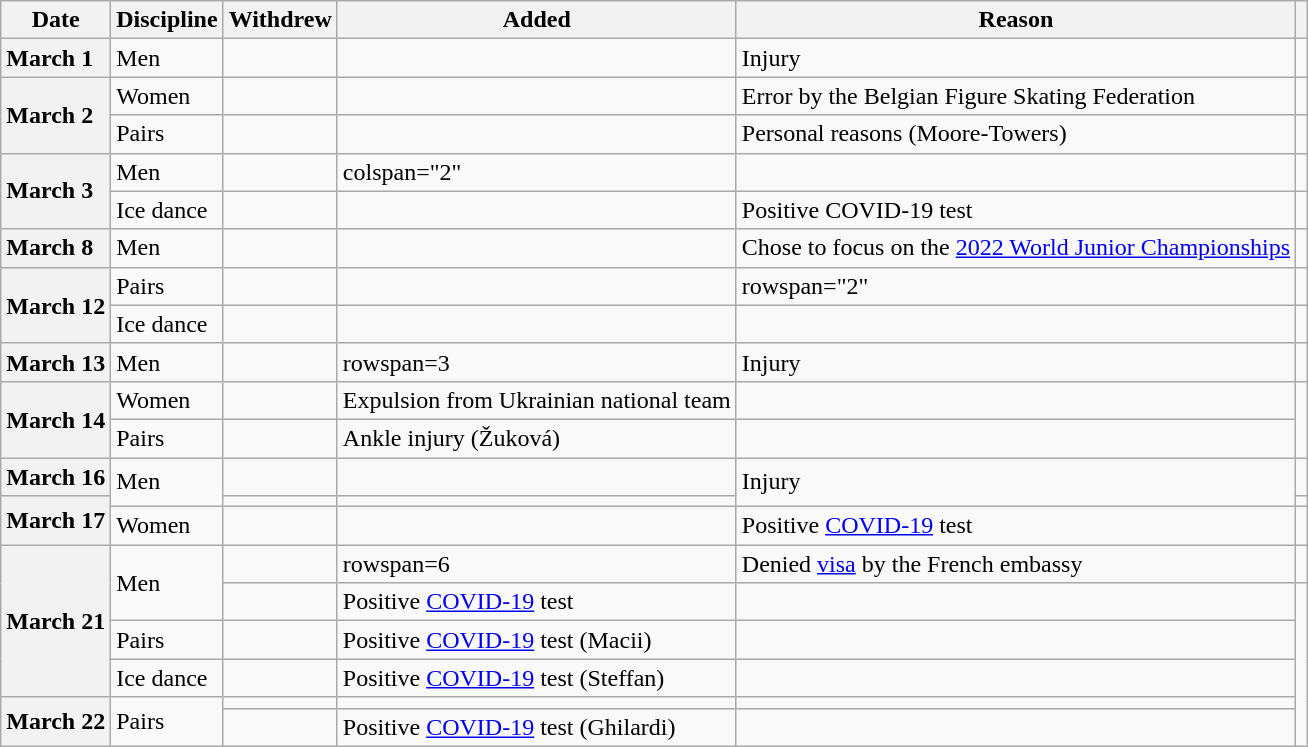<table class="wikitable unsortable" style="text-align:left;">
<tr>
<th scope="col">Date</th>
<th scope="col">Discipline</th>
<th scope="col">Withdrew</th>
<th scope="col">Added</th>
<th scope="col">Reason</th>
<th scope="col"></th>
</tr>
<tr>
<th scope="row" style="text-align:left">March 1</th>
<td>Men</td>
<td></td>
<td></td>
<td>Injury</td>
<td></td>
</tr>
<tr>
<th scope="row" style="text-align:left" rowspan="2">March 2</th>
<td>Women</td>
<td></td>
<td></td>
<td>Error by the Belgian Figure Skating Federation</td>
<td></td>
</tr>
<tr>
<td>Pairs</td>
<td></td>
<td></td>
<td>Personal reasons (Moore-Towers)</td>
<td></td>
</tr>
<tr>
<th scope="row" style="text-align:left" rowspan="2">March 3</th>
<td>Men</td>
<td></td>
<td>colspan="2" </td>
<td></td>
</tr>
<tr>
<td>Ice dance</td>
<td></td>
<td></td>
<td>Positive COVID-19 test</td>
<td></td>
</tr>
<tr>
<th scope="row" style="text-align:left">March 8</th>
<td>Men</td>
<td></td>
<td></td>
<td>Chose to focus on the <a href='#'>2022 World Junior Championships</a></td>
<td></td>
</tr>
<tr>
<th scope="row" style="text-align:left" rowspan="2">March 12</th>
<td>Pairs</td>
<td></td>
<td></td>
<td>rowspan="2" </td>
<td></td>
</tr>
<tr>
<td>Ice dance</td>
<td></td>
<td></td>
<td></td>
</tr>
<tr>
<th scope="row" style="text-align:left">March 13</th>
<td>Men</td>
<td></td>
<td>rowspan=3 </td>
<td>Injury</td>
<td></td>
</tr>
<tr>
<th scope="row" style="text-align:left" rowspan="2">March 14</th>
<td>Women</td>
<td></td>
<td>Expulsion from Ukrainian national team</td>
<td></td>
</tr>
<tr>
<td>Pairs</td>
<td></td>
<td>Ankle injury (Žuková)</td>
<td></td>
</tr>
<tr>
<th scope="row" style="text-align:left">March 16</th>
<td rowspan="2">Men</td>
<td></td>
<td></td>
<td rowspan="2">Injury</td>
<td></td>
</tr>
<tr>
<th scope="row" style="text-align:left" rowspan="2">March 17</th>
<td></td>
<td></td>
<td></td>
</tr>
<tr>
<td>Women</td>
<td></td>
<td></td>
<td>Positive <a href='#'>COVID-19</a> test</td>
<td></td>
</tr>
<tr>
<th scope="row" style="text-align:left" rowspan="4">March 21</th>
<td rowspan="2">Men</td>
<td></td>
<td>rowspan=6 </td>
<td>Denied <a href='#'>visa</a> by the French embassy</td>
<td></td>
</tr>
<tr>
<td></td>
<td>Positive <a href='#'>COVID-19</a> test</td>
<td></td>
</tr>
<tr>
<td>Pairs</td>
<td></td>
<td>Positive <a href='#'>COVID-19</a> test (Macii)</td>
<td></td>
</tr>
<tr>
<td>Ice dance</td>
<td></td>
<td>Positive <a href='#'>COVID-19</a> test (Steffan)</td>
<td></td>
</tr>
<tr>
<th scope="row" style="text-align:left" rowspan="2">March 22</th>
<td rowspan="2">Pairs</td>
<td></td>
<td></td>
<td></td>
</tr>
<tr>
<td></td>
<td>Positive <a href='#'>COVID-19</a> test (Ghilardi)</td>
<td></td>
</tr>
</table>
